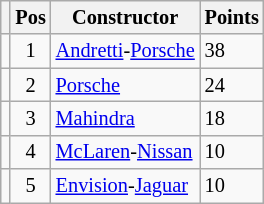<table class="wikitable" style="font-size: 85%;">
<tr>
<th></th>
<th>Pos</th>
<th>Constructor</th>
<th>Points</th>
</tr>
<tr>
<td align="left"></td>
<td align="center">1</td>
<td> <a href='#'>Andretti</a>-<a href='#'>Porsche</a></td>
<td align="left">38</td>
</tr>
<tr>
<td align="left"></td>
<td align="center">2</td>
<td> <a href='#'>Porsche</a></td>
<td align="left">24</td>
</tr>
<tr>
<td align="left"></td>
<td align="center">3</td>
<td> <a href='#'>Mahindra</a></td>
<td align="left">18</td>
</tr>
<tr>
<td align="left"></td>
<td align="center">4</td>
<td> <a href='#'>McLaren</a>-<a href='#'>Nissan</a></td>
<td align="left">10</td>
</tr>
<tr>
<td align="left"></td>
<td align="center">5</td>
<td> <a href='#'>Envision</a>-<a href='#'>Jaguar</a></td>
<td align="left">10</td>
</tr>
</table>
